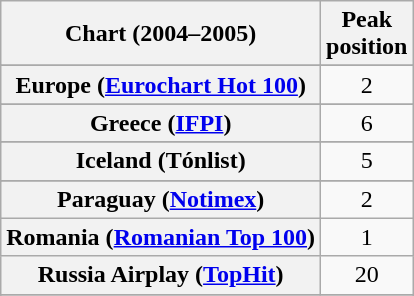<table class="wikitable sortable plainrowheaders" style="text-align:center">
<tr>
<th scope="col">Chart (2004–2005)</th>
<th scope="col">Peak<br>position</th>
</tr>
<tr>
</tr>
<tr>
</tr>
<tr>
</tr>
<tr>
</tr>
<tr>
</tr>
<tr>
</tr>
<tr>
</tr>
<tr>
</tr>
<tr>
<th scope="row">Europe (<a href='#'>Eurochart Hot 100</a>)</th>
<td>2</td>
</tr>
<tr>
</tr>
<tr>
</tr>
<tr>
</tr>
<tr>
<th scope="row">Greece (<a href='#'>IFPI</a>)</th>
<td>6</td>
</tr>
<tr>
</tr>
<tr>
<th scope="row">Iceland (Tónlist)</th>
<td>5</td>
</tr>
<tr>
</tr>
<tr>
</tr>
<tr>
</tr>
<tr>
</tr>
<tr>
</tr>
<tr>
</tr>
<tr>
<th scope="row">Paraguay (<a href='#'>Notimex</a>)</th>
<td>2</td>
</tr>
<tr>
<th scope="row">Romania (<a href='#'>Romanian Top 100</a>)</th>
<td>1</td>
</tr>
<tr>
<th scope="row">Russia Airplay (<a href='#'>TopHit</a>)</th>
<td>20</td>
</tr>
<tr>
</tr>
<tr>
</tr>
<tr>
</tr>
<tr>
</tr>
<tr>
</tr>
<tr>
</tr>
<tr>
</tr>
</table>
